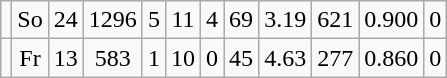<table class="wikitable sortable" style="text-align:center">
<tr>
<td align=left></td>
<td>So</td>
<td>24</td>
<td>1296</td>
<td>5</td>
<td>11</td>
<td>4</td>
<td>69</td>
<td>3.19</td>
<td>621</td>
<td>0.900</td>
<td>0</td>
</tr>
<tr>
<td align=left></td>
<td>Fr</td>
<td>13</td>
<td>583</td>
<td>1</td>
<td>10</td>
<td>0</td>
<td>45</td>
<td>4.63</td>
<td>277</td>
<td>0.860</td>
<td>0</td>
</tr>
</table>
